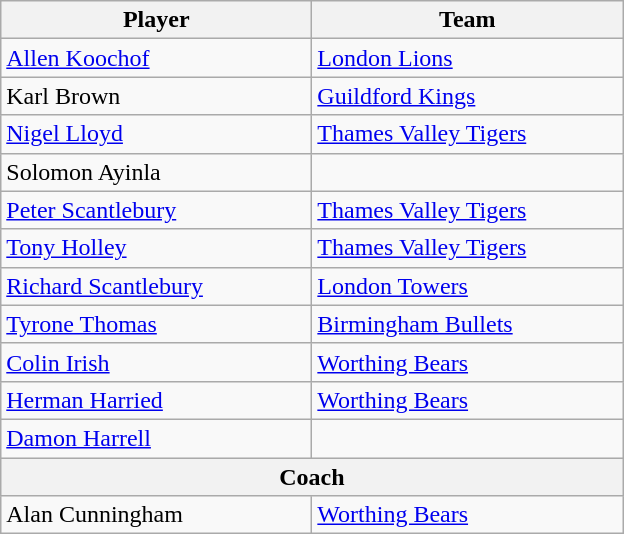<table class="wikitable">
<tr>
<th style="width:200px;">Player</th>
<th width=200>Team</th>
</tr>
<tr>
<td> <a href='#'>Allen Koochof</a></td>
<td><a href='#'>London Lions</a></td>
</tr>
<tr>
<td> Karl Brown</td>
<td><a href='#'>Guildford Kings</a></td>
</tr>
<tr>
<td>  <a href='#'>Nigel Lloyd</a></td>
<td><a href='#'>Thames Valley Tigers</a></td>
</tr>
<tr>
<td>  Solomon Ayinla</td>
<td></td>
</tr>
<tr>
<td> <a href='#'>Peter Scantlebury</a></td>
<td><a href='#'>Thames Valley Tigers</a></td>
</tr>
<tr>
<td> <a href='#'>Tony Holley</a></td>
<td><a href='#'>Thames Valley Tigers</a></td>
</tr>
<tr>
<td> <a href='#'>Richard Scantlebury</a></td>
<td><a href='#'>London Towers</a></td>
</tr>
<tr>
<td> <a href='#'>Tyrone Thomas</a></td>
<td><a href='#'>Birmingham Bullets</a></td>
</tr>
<tr>
<td>  <a href='#'>Colin Irish</a></td>
<td><a href='#'>Worthing Bears</a></td>
</tr>
<tr>
<td> <a href='#'>Herman Harried</a></td>
<td><a href='#'>Worthing Bears</a></td>
</tr>
<tr>
<td> <a href='#'>Damon Harrell</a></td>
<td></td>
</tr>
<tr>
<th colspan="2">Coach</th>
</tr>
<tr>
<td> Alan Cunningham</td>
<td><a href='#'>Worthing Bears</a></td>
</tr>
</table>
